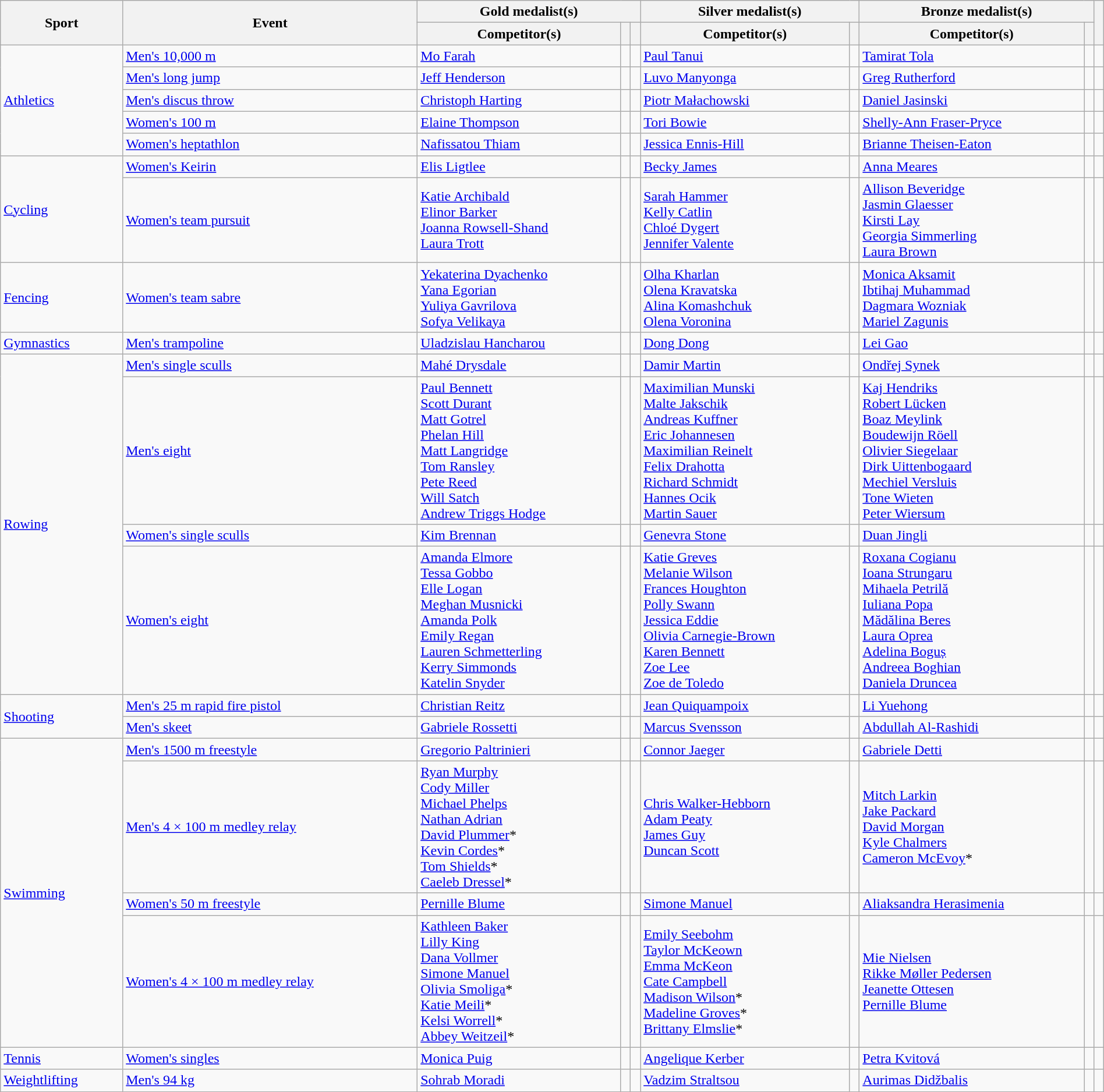<table class="wikitable" style="width:100%;">
<tr>
<th rowspan="2">Sport</th>
<th rowspan="2">Event</th>
<th colspan="3">Gold medalist(s)</th>
<th colspan="2">Silver medalist(s)</th>
<th colspan="2">Bronze medalist(s)</th>
<th rowspan="2"></th>
</tr>
<tr>
<th>Competitor(s)</th>
<th></th>
<th></th>
<th>Competitor(s)</th>
<th></th>
<th>Competitor(s)</th>
<th></th>
</tr>
<tr>
<td rowspan="5"><a href='#'>Athletics</a></td>
<td><a href='#'>Men's 10,000 m</a></td>
<td><a href='#'>Mo Farah</a></td>
<td></td>
<td></td>
<td><a href='#'>Paul Tanui</a></td>
<td></td>
<td><a href='#'>Tamirat Tola</a></td>
<td></td>
<td></td>
</tr>
<tr>
<td><a href='#'>Men's long jump</a></td>
<td><a href='#'>Jeff Henderson</a></td>
<td></td>
<td></td>
<td><a href='#'>Luvo Manyonga</a></td>
<td></td>
<td><a href='#'>Greg Rutherford</a></td>
<td></td>
<td></td>
</tr>
<tr>
<td><a href='#'>Men's discus throw</a></td>
<td><a href='#'>Christoph Harting</a></td>
<td></td>
<td></td>
<td><a href='#'>Piotr Małachowski</a></td>
<td></td>
<td><a href='#'>Daniel Jasinski</a></td>
<td></td>
<td></td>
</tr>
<tr>
<td><a href='#'>Women's 100 m</a></td>
<td><a href='#'>Elaine Thompson</a></td>
<td></td>
<td></td>
<td><a href='#'>Tori Bowie</a></td>
<td></td>
<td><a href='#'>Shelly-Ann Fraser-Pryce</a></td>
<td></td>
<td></td>
</tr>
<tr>
<td><a href='#'>Women's heptathlon</a></td>
<td><a href='#'>Nafissatou Thiam</a></td>
<td></td>
<td></td>
<td><a href='#'>Jessica Ennis-Hill</a></td>
<td></td>
<td><a href='#'>Brianne Theisen-Eaton</a></td>
<td></td>
<td></td>
</tr>
<tr>
<td rowspan="2"><a href='#'>Cycling</a></td>
<td><a href='#'>Women's Keirin</a></td>
<td><a href='#'>Elis Ligtlee</a></td>
<td></td>
<td></td>
<td><a href='#'>Becky James</a></td>
<td></td>
<td><a href='#'>Anna Meares</a></td>
<td></td>
<td></td>
</tr>
<tr>
<td><a href='#'>Women's team pursuit</a></td>
<td><a href='#'>Katie Archibald</a><br><a href='#'>Elinor Barker</a><br><a href='#'>Joanna Rowsell-Shand</a><br><a href='#'>Laura Trott</a></td>
<td></td>
<td></td>
<td><a href='#'>Sarah Hammer</a><br><a href='#'>Kelly Catlin</a><br><a href='#'>Chloé Dygert</a><br><a href='#'>Jennifer Valente</a></td>
<td></td>
<td><a href='#'>Allison Beveridge</a><br><a href='#'>Jasmin Glaesser</a><br><a href='#'>Kirsti Lay</a><br><a href='#'>Georgia Simmerling</a><br><a href='#'>Laura Brown</a></td>
<td></td>
<td></td>
</tr>
<tr>
<td><a href='#'>Fencing</a></td>
<td><a href='#'>Women's team sabre</a></td>
<td><a href='#'>Yekaterina Dyachenko</a><br><a href='#'>Yana Egorian</a><br><a href='#'>Yuliya Gavrilova</a><br><a href='#'>Sofya Velikaya</a></td>
<td></td>
<td></td>
<td><a href='#'>Olha Kharlan</a><br><a href='#'>Olena Kravatska</a><br><a href='#'>Alina Komashchuk</a><br><a href='#'>Olena Voronina</a></td>
<td></td>
<td><a href='#'>Monica Aksamit</a><br><a href='#'>Ibtihaj Muhammad</a><br><a href='#'>Dagmara Wozniak</a><br><a href='#'>Mariel Zagunis</a></td>
<td></td>
<td></td>
</tr>
<tr>
<td><a href='#'>Gymnastics</a></td>
<td><a href='#'>Men's trampoline</a></td>
<td><a href='#'>Uladzislau Hancharou</a></td>
<td></td>
<td></td>
<td><a href='#'>Dong Dong</a></td>
<td></td>
<td><a href='#'>Lei Gao</a></td>
<td></td>
<td></td>
</tr>
<tr>
<td rowspan="4"><a href='#'>Rowing</a></td>
<td><a href='#'>Men's single sculls</a></td>
<td><a href='#'>Mahé Drysdale</a></td>
<td></td>
<td></td>
<td><a href='#'>Damir Martin</a></td>
<td></td>
<td><a href='#'>Ondřej Synek</a></td>
<td></td>
<td></td>
</tr>
<tr>
<td><a href='#'>Men's eight</a></td>
<td><a href='#'>Paul Bennett</a><br><a href='#'>Scott Durant</a><br><a href='#'>Matt Gotrel</a><br><a href='#'>Phelan Hill</a><br><a href='#'>Matt Langridge</a><br><a href='#'>Tom Ransley</a><br><a href='#'>Pete Reed</a><br><a href='#'>Will Satch</a><br><a href='#'>Andrew Triggs Hodge</a></td>
<td></td>
<td></td>
<td><a href='#'>Maximilian Munski</a><br><a href='#'>Malte Jakschik</a><br><a href='#'>Andreas Kuffner</a><br><a href='#'>Eric Johannesen</a><br><a href='#'>Maximilian Reinelt</a><br><a href='#'>Felix Drahotta</a><br><a href='#'>Richard Schmidt</a><br><a href='#'>Hannes Ocik</a><br><a href='#'>Martin Sauer</a></td>
<td></td>
<td><a href='#'>Kaj Hendriks</a><br><a href='#'>Robert Lücken</a><br><a href='#'>Boaz Meylink</a><br><a href='#'>Boudewijn Röell</a><br><a href='#'>Olivier Siegelaar</a><br><a href='#'>Dirk Uittenbogaard</a><br><a href='#'>Mechiel Versluis</a><br><a href='#'>Tone Wieten</a><br><a href='#'>Peter Wiersum</a></td>
<td></td>
<td></td>
</tr>
<tr>
<td><a href='#'>Women's single sculls</a></td>
<td><a href='#'>Kim Brennan</a></td>
<td></td>
<td></td>
<td><a href='#'>Genevra Stone</a></td>
<td></td>
<td><a href='#'>Duan Jingli</a></td>
<td></td>
<td></td>
</tr>
<tr>
<td><a href='#'>Women's eight</a></td>
<td><a href='#'>Amanda Elmore</a><br><a href='#'>Tessa Gobbo</a><br><a href='#'>Elle Logan</a><br><a href='#'>Meghan Musnicki</a><br><a href='#'>Amanda Polk</a><br><a href='#'>Emily Regan</a><br><a href='#'>Lauren Schmetterling</a><br><a href='#'>Kerry Simmonds</a><br><a href='#'>Katelin Snyder</a></td>
<td></td>
<td></td>
<td><a href='#'>Katie Greves</a><br><a href='#'>Melanie Wilson</a><br><a href='#'>Frances Houghton</a><br><a href='#'>Polly Swann</a><br><a href='#'>Jessica Eddie</a><br><a href='#'>Olivia Carnegie-Brown</a><br><a href='#'>Karen Bennett</a><br><a href='#'>Zoe Lee</a><br><a href='#'>Zoe de Toledo</a></td>
<td></td>
<td><a href='#'>Roxana Cogianu</a><br><a href='#'>Ioana Strungaru</a><br><a href='#'>Mihaela Petrilă</a><br><a href='#'>Iuliana Popa</a><br><a href='#'>Mădălina Beres</a><br><a href='#'>Laura Oprea</a><br><a href='#'>Adelina Boguș</a><br><a href='#'>Andreea Boghian</a><br><a href='#'>Daniela Druncea</a></td>
<td></td>
<td></td>
</tr>
<tr>
<td rowspan="2"><a href='#'>Shooting</a></td>
<td><a href='#'>Men's 25 m rapid fire pistol</a></td>
<td><a href='#'>Christian Reitz</a></td>
<td></td>
<td></td>
<td><a href='#'>Jean Quiquampoix</a></td>
<td></td>
<td><a href='#'>Li Yuehong</a></td>
<td></td>
<td></td>
</tr>
<tr>
<td><a href='#'>Men's skeet</a></td>
<td><a href='#'>Gabriele Rossetti</a></td>
<td></td>
<td></td>
<td><a href='#'>Marcus Svensson</a></td>
<td></td>
<td><a href='#'>Abdullah Al-Rashidi</a></td>
<td></td>
<td></td>
</tr>
<tr>
<td rowspan="4"><a href='#'>Swimming</a></td>
<td><a href='#'>Men's 1500 m freestyle</a></td>
<td><a href='#'>Gregorio Paltrinieri</a></td>
<td></td>
<td></td>
<td><a href='#'>Connor Jaeger</a></td>
<td></td>
<td><a href='#'>Gabriele Detti</a></td>
<td></td>
<td></td>
</tr>
<tr>
<td><a href='#'>Men's 4 × 100 m medley relay</a></td>
<td><a href='#'>Ryan Murphy</a> <br><a href='#'>Cody Miller</a><br><a href='#'>Michael Phelps</a><br><a href='#'>Nathan Adrian</a><br><a href='#'>David Plummer</a>*<br><a href='#'>Kevin Cordes</a>*<br><a href='#'>Tom Shields</a>*<br><a href='#'>Caeleb Dressel</a>*</td>
<td></td>
<td></td>
<td><a href='#'>Chris Walker-Hebborn</a><br><a href='#'>Adam Peaty</a><br><a href='#'>James Guy</a><br><a href='#'>Duncan Scott</a></td>
<td></td>
<td><a href='#'>Mitch Larkin</a><br><a href='#'>Jake Packard</a><br><a href='#'>David Morgan</a><br><a href='#'>Kyle Chalmers</a><br><a href='#'>Cameron McEvoy</a>*</td>
<td></td>
<td></td>
</tr>
<tr>
<td><a href='#'>Women's 50 m freestyle</a></td>
<td><a href='#'>Pernille Blume</a></td>
<td></td>
<td></td>
<td><a href='#'>Simone Manuel</a></td>
<td></td>
<td><a href='#'>Aliaksandra Herasimenia</a></td>
<td></td>
<td></td>
</tr>
<tr>
<td><a href='#'>Women's 4 × 100 m medley relay</a></td>
<td><a href='#'>Kathleen Baker</a><br><a href='#'>Lilly King</a><br><a href='#'>Dana Vollmer</a><br><a href='#'>Simone Manuel</a><br><a href='#'>Olivia Smoliga</a>*<br><a href='#'>Katie Meili</a>*<br><a href='#'>Kelsi Worrell</a>*<br><a href='#'>Abbey Weitzeil</a>*</td>
<td></td>
<td></td>
<td><a href='#'>Emily Seebohm</a><br><a href='#'>Taylor McKeown</a><br><a href='#'>Emma McKeon</a><br><a href='#'>Cate Campbell</a><br><a href='#'>Madison Wilson</a>*<br><a href='#'>Madeline Groves</a>*<br><a href='#'>Brittany Elmslie</a>*</td>
<td></td>
<td><a href='#'>Mie Nielsen</a><br><a href='#'>Rikke Møller Pedersen</a><br><a href='#'>Jeanette Ottesen</a><br><a href='#'>Pernille Blume</a></td>
<td></td>
<td></td>
</tr>
<tr>
<td><a href='#'>Tennis</a></td>
<td><a href='#'>Women's singles</a></td>
<td><a href='#'>Monica Puig</a></td>
<td></td>
<td></td>
<td><a href='#'>Angelique Kerber</a></td>
<td></td>
<td><a href='#'>Petra Kvitová</a></td>
<td></td>
<td></td>
</tr>
<tr>
<td><a href='#'>Weightlifting</a></td>
<td><a href='#'>Men's 94 kg</a></td>
<td><a href='#'>Sohrab Moradi</a></td>
<td></td>
<td></td>
<td><a href='#'>Vadzim Straltsou</a></td>
<td></td>
<td><a href='#'>Aurimas Didžbalis</a></td>
<td></td>
<td></td>
</tr>
</table>
